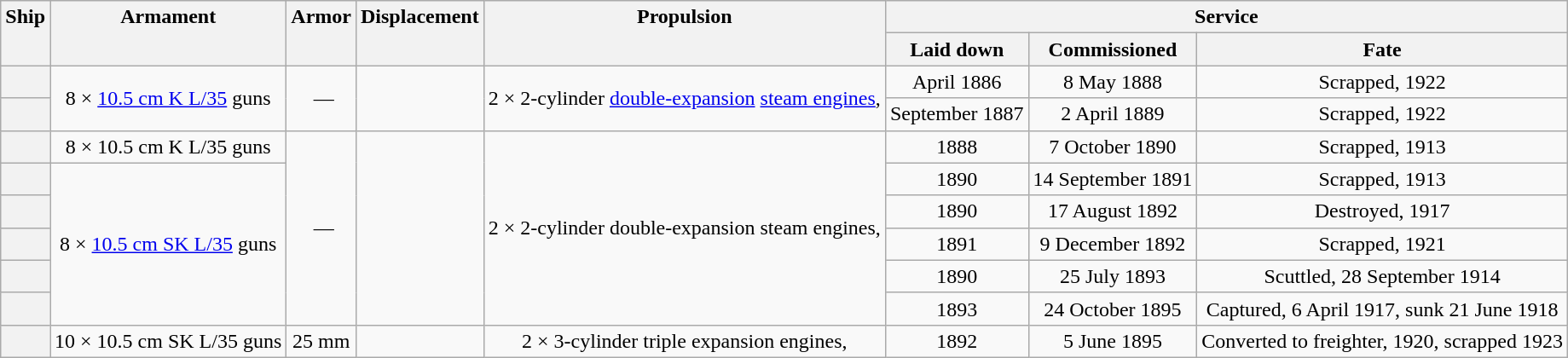<table class="wikitable plainrowheaders" style="text-align: center;">
<tr valign="top">
<th scope="col" rowspan="2">Ship</th>
<th scope="col" rowspan="2">Armament</th>
<th scope="col" rowspan="2">Armor</th>
<th scope="col" rowspan="2">Displacement</th>
<th scope="col" rowspan="2">Propulsion</th>
<th scope="col" colspan="3">Service</th>
</tr>
<tr valign="top">
<th scope="col">Laid down</th>
<th scope="col">Commissioned</th>
<th scope="col">Fate</th>
</tr>
<tr valign="center">
<th scope="row"></th>
<td rowspan="2">8 × <a href='#'>10.5 cm K L/35</a> guns</td>
<td rowspan="2"> —</td>
<td rowspan="2"></td>
<td rowspan="2">2 × 2-cylinder <a href='#'>double-expansion</a> <a href='#'>steam engines</a>, </td>
<td>April 1886</td>
<td>8 May 1888</td>
<td>Scrapped, 1922</td>
</tr>
<tr valign="center">
<th scope="row"></th>
<td>September 1887</td>
<td>2 April 1889</td>
<td>Scrapped, 1922</td>
</tr>
<tr valign="center">
<th scope="row"></th>
<td>8 × 10.5 cm K L/35 guns</td>
<td rowspan="6"> —</td>
<td rowspan="6"></td>
<td rowspan="6">2 × 2-cylinder double-expansion steam engines, </td>
<td>1888</td>
<td>7 October 1890</td>
<td>Scrapped, 1913</td>
</tr>
<tr valign="center">
<th scope="row"></th>
<td rowspan="5">8 × <a href='#'>10.5 cm SK L/35</a> guns</td>
<td>1890</td>
<td>14 September 1891</td>
<td>Scrapped, 1913</td>
</tr>
<tr valign="center">
<th scope="row"></th>
<td>1890</td>
<td>17 August 1892</td>
<td>Destroyed, 1917</td>
</tr>
<tr valign="center">
<th scope="row"></th>
<td>1891</td>
<td>9 December 1892</td>
<td>Scrapped, 1921</td>
</tr>
<tr valign="center">
<th scope="row"></th>
<td>1890</td>
<td>25 July 1893</td>
<td>Scuttled, 28 September 1914</td>
</tr>
<tr valign="center">
<th scope="row"></th>
<td>1893</td>
<td>24 October 1895</td>
<td>Captured, 6 April 1917, sunk 21 June 1918</td>
</tr>
<tr valign="center">
<th scope="row"></th>
<td>10 × 10.5 cm SK L/35 guns</td>
<td>25 mm</td>
<td></td>
<td>2 × 3-cylinder triple expansion engines, </td>
<td>1892</td>
<td>5 June 1895</td>
<td>Converted to freighter, 1920, scrapped 1923</td>
</tr>
</table>
